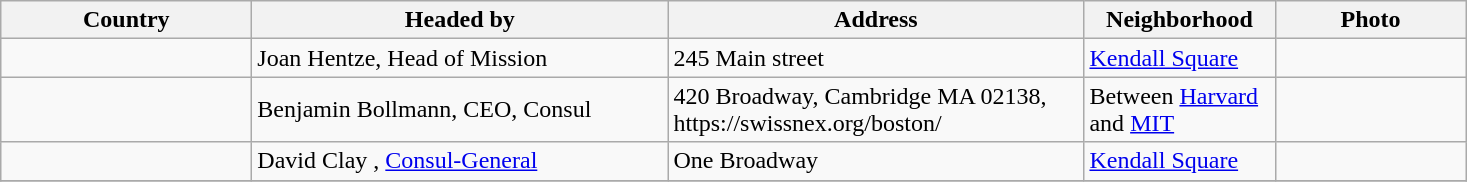<table class="wikitable sortable">
<tr>
<th width=160px>Country</th>
<th width=270px>Headed by</th>
<th width=270px>Address</th>
<th width=120px>Neighborhood</th>
<th width=120px>Photo</th>
</tr>
<tr>
<td></td>
<td>Joan Hentze, Head of Mission</td>
<td>245 Main street</td>
<td><a href='#'>Kendall Square</a></td>
<td></td>
</tr>
<tr>
<td></td>
<td>Benjamin Bollmann, CEO, Consul</td>
<td>420 Broadway, Cambridge MA 02138, https://swissnex.org/boston/</td>
<td>Between <a href='#'>Harvard</a> and <a href='#'>MIT</a></td>
<td></td>
</tr>
<tr>
<td></td>
<td>David Clay , <a href='#'>Consul-General</a></td>
<td>One Broadway</td>
<td><a href='#'>Kendall Square</a></td>
<td></td>
</tr>
<tr>
</tr>
</table>
